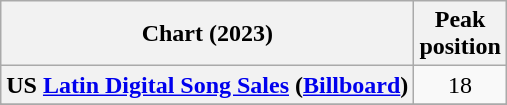<table class="wikitable sortable plainrowheaders" style="text-align:center">
<tr>
<th scope="col">Chart (2023)</th>
<th scope="col">Peak<br>position</th>
</tr>
<tr>
<th scope="row">US <a href='#'>Latin Digital Song Sales</a> (<a href='#'>Billboard</a>)</th>
<td>18</td>
</tr>
<tr>
</tr>
<tr>
</tr>
<tr>
</tr>
</table>
